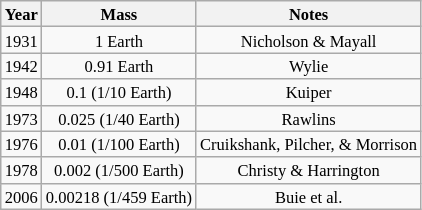<table class=wikitable style="text-align:center; font-size:11px">
<tr>
<th>Year</th>
<th>Mass</th>
<th>Notes</th>
</tr>
<tr>
<td>1931</td>
<td>1 Earth</td>
<td>Nicholson & Mayall</td>
</tr>
<tr>
<td>1942</td>
<td>0.91 Earth</td>
<td>Wylie</td>
</tr>
<tr>
<td>1948</td>
<td>0.1 (1/10 Earth)</td>
<td>Kuiper</td>
</tr>
<tr>
<td>1973</td>
<td>0.025 (1/40 Earth)</td>
<td>Rawlins</td>
</tr>
<tr>
<td>1976</td>
<td>0.01 (1/100 Earth)</td>
<td>Cruikshank, Pilcher, & Morrison</td>
</tr>
<tr>
<td>1978</td>
<td>0.002 (1/500 Earth)</td>
<td>Christy & Harrington</td>
</tr>
<tr>
<td>2006</td>
<td>0.00218 (1/459 Earth)</td>
<td>Buie et al.</td>
</tr>
</table>
